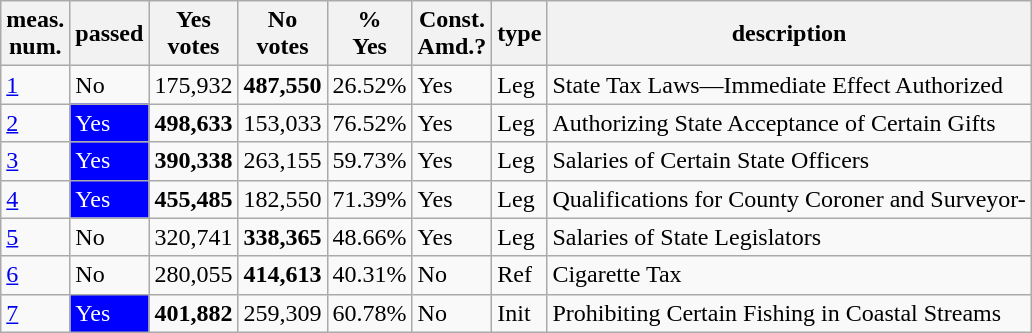<table class="wikitable sortable">
<tr>
<th>meas.<br>num.</th>
<th>passed</th>
<th>Yes<br>votes</th>
<th>No<br>votes</th>
<th>%<br>Yes</th>
<th>Const.<br>Amd.?</th>
<th>type</th>
<th>description</th>
</tr>
<tr>
<td><a href='#'>1</a></td>
<td>No</td>
<td>175,932</td>
<td><strong>487,550</strong></td>
<td>26.52%</td>
<td>Yes</td>
<td>Leg</td>
<td>State Tax Laws—Immediate Effect Authorized</td>
</tr>
<tr>
<td><a href='#'>2</a></td>
<td style="background:blue;color:white">Yes</td>
<td><strong>498,633</strong></td>
<td>153,033</td>
<td>76.52%</td>
<td>Yes</td>
<td>Leg</td>
<td>Authorizing State Acceptance of Certain Gifts</td>
</tr>
<tr>
<td><a href='#'>3</a></td>
<td style="background:blue;color:white">Yes</td>
<td><strong>390,338</strong></td>
<td>263,155</td>
<td>59.73%</td>
<td>Yes</td>
<td>Leg</td>
<td>Salaries of Certain State Officers</td>
</tr>
<tr>
<td><a href='#'>4</a></td>
<td style="background:blue;color:white">Yes</td>
<td><strong>455,485</strong></td>
<td>182,550</td>
<td>71.39%</td>
<td>Yes</td>
<td>Leg</td>
<td>Qualifications for County Coroner and Surveyor-</td>
</tr>
<tr>
<td><a href='#'>5</a></td>
<td>No</td>
<td>320,741</td>
<td><strong>338,365</strong></td>
<td>48.66%</td>
<td>Yes</td>
<td>Leg</td>
<td>Salaries of State Legislators</td>
</tr>
<tr>
<td><a href='#'>6</a></td>
<td>No</td>
<td>280,055</td>
<td><strong>414,613</strong></td>
<td>40.31%</td>
<td>No</td>
<td>Ref</td>
<td>Cigarette Tax</td>
</tr>
<tr>
<td><a href='#'>7</a></td>
<td style="background:blue;color:white">Yes</td>
<td><strong>401,882</strong></td>
<td>259,309</td>
<td>60.78%</td>
<td>No</td>
<td>Init</td>
<td>Prohibiting Certain Fishing in Coastal Streams</td>
</tr>
</table>
